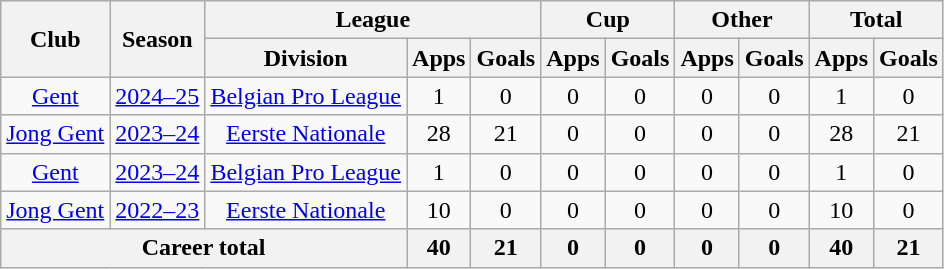<table class="wikitable" style="text-align: center;">
<tr>
<th rowspan=2>Club</th>
<th rowspan=2>Season</th>
<th colspan=3>League</th>
<th colspan=2>Cup</th>
<th colspan=2>Other</th>
<th colspan=2>Total</th>
</tr>
<tr>
<th>Division</th>
<th>Apps</th>
<th>Goals</th>
<th>Apps</th>
<th>Goals</th>
<th>Apps</th>
<th>Goals</th>
<th>Apps</th>
<th>Goals</th>
</tr>
<tr>
<td><a href='#'>Gent</a></td>
<td><a href='#'>2024–25</a></td>
<td><a href='#'>Belgian Pro League</a></td>
<td>1</td>
<td>0</td>
<td>0</td>
<td>0</td>
<td>0</td>
<td>0</td>
<td>1</td>
<td>0</td>
</tr>
<tr>
<td><a href='#'>Jong Gent</a></td>
<td><a href='#'>2023–24</a></td>
<td><a href='#'>Eerste Nationale</a></td>
<td>28</td>
<td>21</td>
<td>0</td>
<td>0</td>
<td>0</td>
<td>0</td>
<td>28</td>
<td>21</td>
</tr>
<tr>
<td><a href='#'>Gent</a></td>
<td><a href='#'>2023–24</a></td>
<td><a href='#'>Belgian Pro League</a></td>
<td>1</td>
<td>0</td>
<td>0</td>
<td>0</td>
<td>0</td>
<td>0</td>
<td>1</td>
<td>0</td>
</tr>
<tr>
<td><a href='#'>Jong Gent</a></td>
<td><a href='#'>2022–23</a></td>
<td><a href='#'>Eerste Nationale</a></td>
<td>10</td>
<td>0</td>
<td>0</td>
<td>0</td>
<td>0</td>
<td>0</td>
<td>10</td>
<td>0</td>
</tr>
<tr>
<th colspan=3><strong>Career total</strong></th>
<th>40</th>
<th>21</th>
<th>0</th>
<th>0</th>
<th>0</th>
<th>0</th>
<th>40</th>
<th>21</th>
</tr>
</table>
